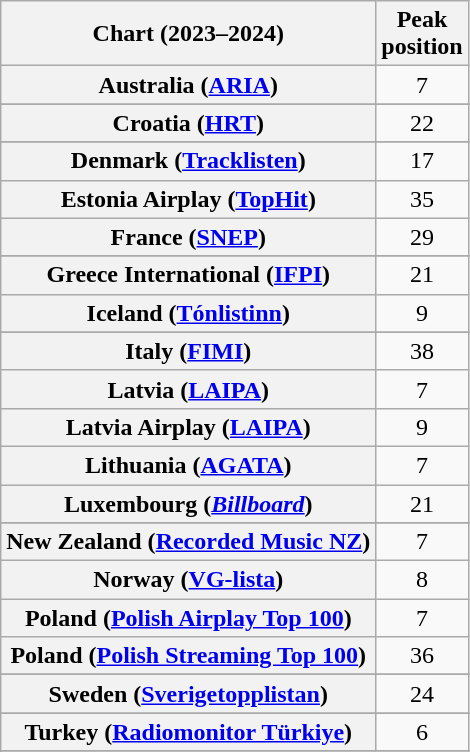<table class="wikitable sortable plainrowheaders" style="text-align:center">
<tr>
<th scope="col">Chart (2023–2024)</th>
<th scope="col">Peak<br>position</th>
</tr>
<tr>
<th scope="row">Australia (<a href='#'>ARIA</a>)</th>
<td>7</td>
</tr>
<tr>
</tr>
<tr>
</tr>
<tr>
</tr>
<tr>
</tr>
<tr>
</tr>
<tr>
</tr>
<tr>
<th scope="row">Croatia (<a href='#'>HRT</a>)</th>
<td>22</td>
</tr>
<tr>
</tr>
<tr>
<th scope="row">Denmark (<a href='#'>Tracklisten</a>)</th>
<td>17</td>
</tr>
<tr>
<th scope="row">Estonia Airplay (<a href='#'>TopHit</a>)</th>
<td>35</td>
</tr>
<tr>
<th scope="row">France (<a href='#'>SNEP</a>)</th>
<td>29</td>
</tr>
<tr>
</tr>
<tr>
</tr>
<tr>
<th scope="row">Greece International (<a href='#'>IFPI</a>)</th>
<td>21</td>
</tr>
<tr>
<th scope="row">Iceland (<a href='#'>Tónlistinn</a>)</th>
<td>9</td>
</tr>
<tr>
</tr>
<tr>
<th scope="row">Italy (<a href='#'>FIMI</a>)</th>
<td>38</td>
</tr>
<tr>
<th scope="row">Latvia (<a href='#'>LAIPA</a>)</th>
<td>7</td>
</tr>
<tr>
<th scope="row">Latvia Airplay (<a href='#'>LAIPA</a>)</th>
<td>9</td>
</tr>
<tr>
<th scope="row">Lithuania (<a href='#'>AGATA</a>)</th>
<td>7</td>
</tr>
<tr>
<th scope="row">Luxembourg (<em><a href='#'>Billboard</a></em>)</th>
<td>21</td>
</tr>
<tr>
</tr>
<tr>
</tr>
<tr>
<th scope="row">New Zealand (<a href='#'>Recorded Music NZ</a>)</th>
<td>7</td>
</tr>
<tr>
<th scope="row">Norway (<a href='#'>VG-lista</a>)</th>
<td>8</td>
</tr>
<tr>
<th scope="row">Poland (<a href='#'>Polish Airplay Top 100</a>)</th>
<td>7</td>
</tr>
<tr>
<th scope="row">Poland (<a href='#'>Polish Streaming Top 100</a>)</th>
<td>36</td>
</tr>
<tr>
</tr>
<tr>
</tr>
<tr>
</tr>
<tr>
<th scope="row">Sweden (<a href='#'>Sverigetopplistan</a>)</th>
<td>24</td>
</tr>
<tr>
</tr>
<tr>
<th scope="row">Turkey (<a href='#'>Radiomonitor Türkiye</a>)</th>
<td>6</td>
</tr>
<tr>
</tr>
<tr>
</tr>
<tr>
</tr>
<tr>
</tr>
<tr>
</tr>
<tr>
</tr>
</table>
